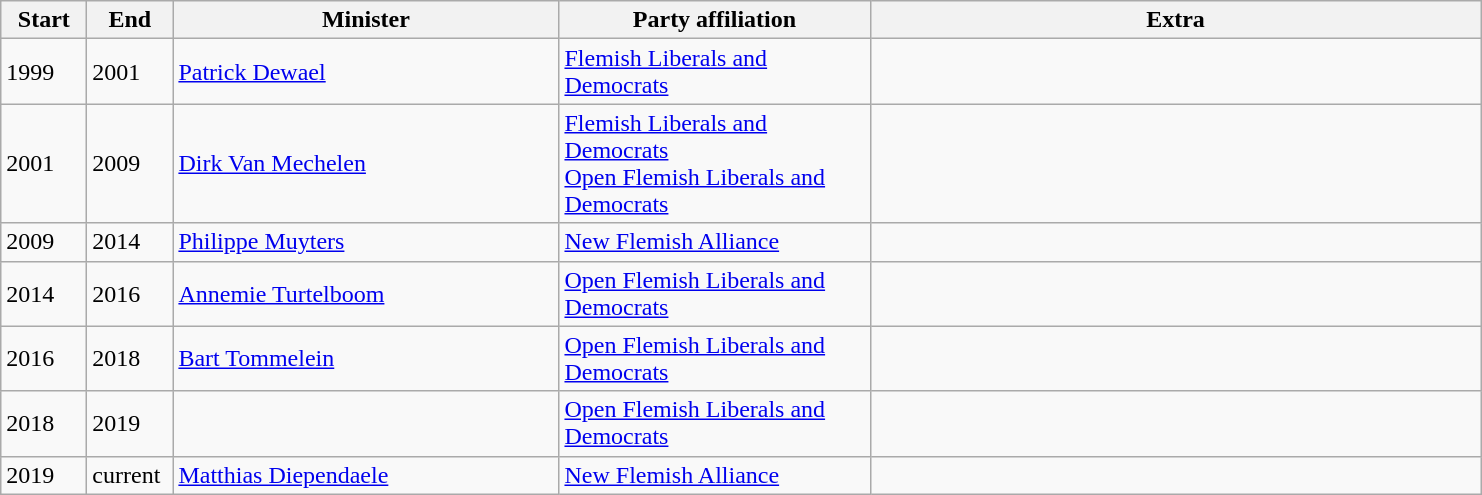<table class="wikitable">
<tr>
<th width=50>Start</th>
<th width=50>End</th>
<th width=250>Minister</th>
<th width=200>Party affiliation</th>
<th width=400>Extra</th>
</tr>
<tr>
<td>1999</td>
<td>2001</td>
<td><a href='#'>Patrick Dewael</a></td>
<td><a href='#'>Flemish Liberals and Democrats</a></td>
<td></td>
</tr>
<tr>
<td>2001</td>
<td>2009</td>
<td><a href='#'>Dirk Van Mechelen</a></td>
<td><a href='#'>Flemish Liberals and Democrats</a><br><a href='#'>Open Flemish Liberals and Democrats</a></td>
<td></td>
</tr>
<tr>
<td>2009</td>
<td>2014</td>
<td><a href='#'>Philippe Muyters</a></td>
<td><a href='#'>New Flemish Alliance</a></td>
<td></td>
</tr>
<tr>
<td>2014</td>
<td>2016</td>
<td><a href='#'>Annemie Turtelboom</a></td>
<td><a href='#'>Open Flemish Liberals and Democrats</a></td>
<td></td>
</tr>
<tr>
<td>2016</td>
<td>2018</td>
<td><a href='#'>Bart Tommelein</a></td>
<td><a href='#'>Open Flemish Liberals and Democrats</a></td>
<td></td>
</tr>
<tr>
<td>2018</td>
<td>2019</td>
<td></td>
<td><a href='#'>Open Flemish Liberals and Democrats</a></td>
<td></td>
</tr>
<tr>
<td>2019</td>
<td>current</td>
<td><a href='#'>Matthias Diependaele</a></td>
<td><a href='#'>New Flemish Alliance</a></td>
<td></td>
</tr>
</table>
